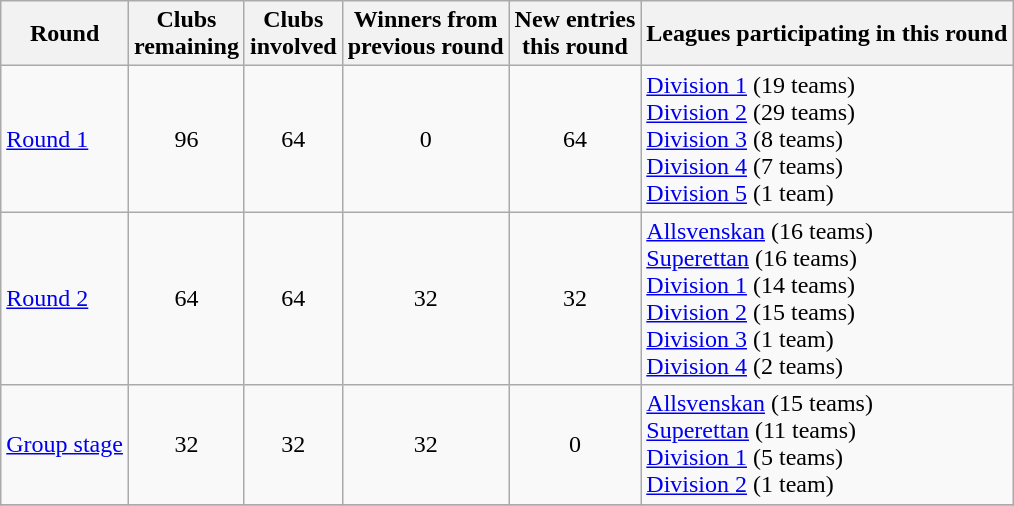<table class="wikitable">
<tr>
<th>Round</th>
<th>Clubs<br>remaining</th>
<th>Clubs<br>involved</th>
<th>Winners from<br>previous round</th>
<th>New entries<br>this round</th>
<th>Leagues participating in this round</th>
</tr>
<tr>
<td><a href='#'>Round 1</a></td>
<td style="text-align:center;">96</td>
<td style="text-align:center;">64</td>
<td style="text-align:center;">0</td>
<td style="text-align:center;">64</td>
<td><a href='#'>Division 1</a> (19 teams)<br><a href='#'>Division 2</a> (29 teams)<br><a href='#'>Division 3</a> (8 teams)<br><a href='#'>Division 4</a> (7 teams)<br><a href='#'>Division 5</a> (1 team)</td>
</tr>
<tr>
<td><a href='#'>Round 2</a></td>
<td style="text-align:center;">64</td>
<td style="text-align:center;">64</td>
<td style="text-align:center;">32</td>
<td style="text-align:center;">32</td>
<td><a href='#'>Allsvenskan</a> (16 teams)<br><a href='#'>Superettan</a> (16 teams)<br> <a href='#'>Division 1</a> (14 teams)<br><a href='#'>Division 2</a> (15 teams)<br><a href='#'>Division 3</a> (1 team)<br><a href='#'>Division 4</a> (2 teams)</td>
</tr>
<tr>
<td><a href='#'>Group stage</a></td>
<td style="text-align:center;">32</td>
<td style="text-align:center;">32</td>
<td style="text-align:center;">32</td>
<td style="text-align:center;">0</td>
<td><a href='#'>Allsvenskan</a> (15 teams)<br><a href='#'>Superettan</a> (11 teams)<br> <a href='#'>Division 1</a> (5 teams)<br><a href='#'>Division 2</a> (1 team)</td>
</tr>
<tr>
</tr>
</table>
